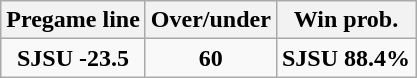<table class="wikitable">
<tr align="center">
<th style=>Pregame line</th>
<th style=>Over/under</th>
<th style=>Win prob.</th>
</tr>
<tr align="center">
<td><strong>SJSU -23.5</strong></td>
<td><strong>60</strong></td>
<td><strong>SJSU 88.4%</strong></td>
</tr>
</table>
